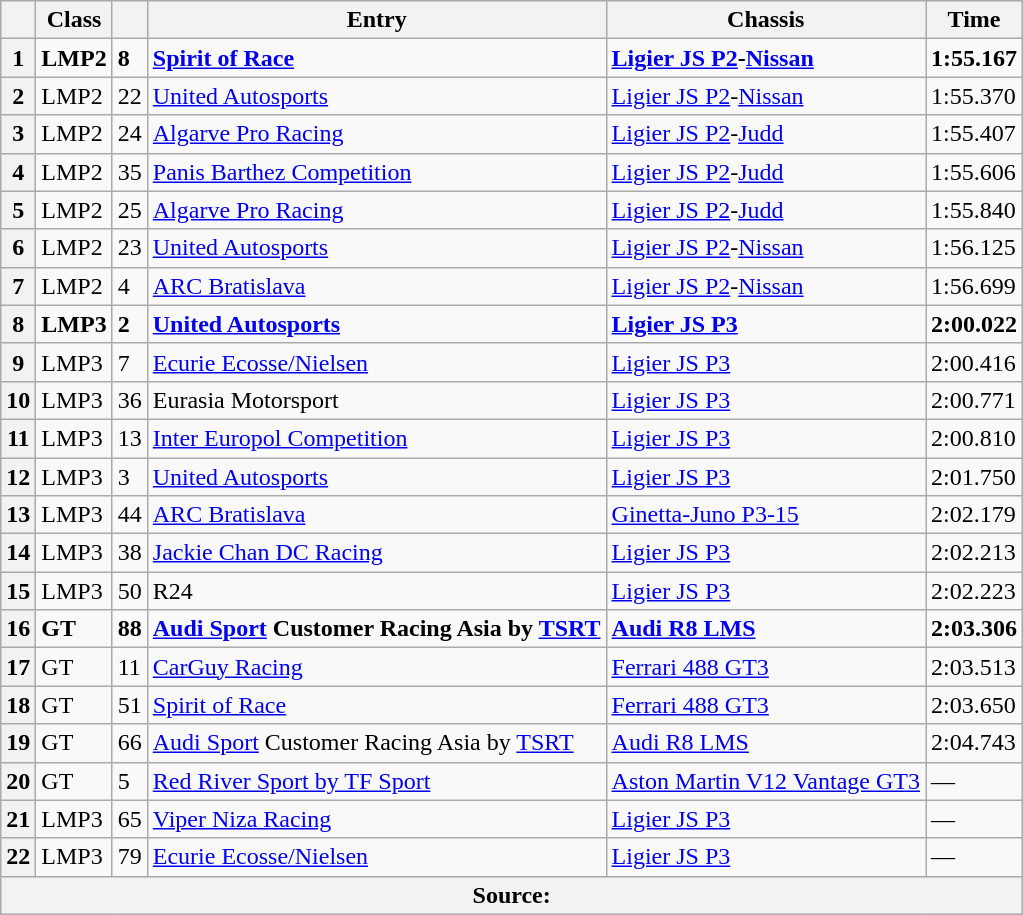<table class="wikitable">
<tr>
<th></th>
<th>Class</th>
<th></th>
<th>Entry</th>
<th>Chassis</th>
<th>Time</th>
</tr>
<tr>
<th>1</th>
<td><strong>LMP2</strong></td>
<td><strong>8</strong></td>
<td><strong> <a href='#'>Spirit of Race</a></strong></td>
<td><strong><a href='#'>Ligier JS P2</a>-<a href='#'>Nissan</a></strong></td>
<td><strong>1:55.167</strong></td>
</tr>
<tr>
<th>2</th>
<td>LMP2</td>
<td>22</td>
<td> <a href='#'>United Autosports</a></td>
<td><a href='#'>Ligier JS P2</a>-<a href='#'>Nissan</a></td>
<td>1:55.370</td>
</tr>
<tr>
<th>3</th>
<td>LMP2</td>
<td>24</td>
<td> <a href='#'>Algarve Pro Racing</a></td>
<td><a href='#'>Ligier JS P2</a>-<a href='#'>Judd</a></td>
<td>1:55.407</td>
</tr>
<tr>
<th>4</th>
<td>LMP2</td>
<td>35</td>
<td> <a href='#'>Panis Barthez Competition</a></td>
<td><a href='#'>Ligier JS P2</a>-<a href='#'>Judd</a></td>
<td>1:55.606</td>
</tr>
<tr>
<th>5</th>
<td>LMP2</td>
<td>25</td>
<td> <a href='#'>Algarve Pro Racing</a></td>
<td><a href='#'>Ligier JS P2</a>-<a href='#'>Judd</a></td>
<td>1:55.840</td>
</tr>
<tr>
<th>6</th>
<td>LMP2</td>
<td>23</td>
<td> <a href='#'>United Autosports</a></td>
<td><a href='#'>Ligier JS P2</a>-<a href='#'>Nissan</a></td>
<td>1:56.125</td>
</tr>
<tr>
<th>7</th>
<td>LMP2</td>
<td>4</td>
<td> <a href='#'>ARC Bratislava</a></td>
<td><a href='#'>Ligier JS P2</a>-<a href='#'>Nissan</a></td>
<td>1:56.699</td>
</tr>
<tr>
<th>8</th>
<td><strong>LMP3</strong></td>
<td><strong>2</strong></td>
<td><strong> <a href='#'>United Autosports</a></strong></td>
<td><strong><a href='#'>Ligier JS P3</a></strong></td>
<td><strong>2:00.022</strong></td>
</tr>
<tr>
<th>9</th>
<td>LMP3</td>
<td>7</td>
<td> <a href='#'>Ecurie Ecosse/Nielsen</a></td>
<td><a href='#'>Ligier JS P3</a></td>
<td>2:00.416</td>
</tr>
<tr>
<th>10</th>
<td>LMP3</td>
<td>36</td>
<td> Eurasia Motorsport</td>
<td><a href='#'>Ligier JS P3</a></td>
<td>2:00.771</td>
</tr>
<tr>
<th>11</th>
<td>LMP3</td>
<td>13</td>
<td> <a href='#'>Inter Europol Competition</a></td>
<td><a href='#'>Ligier JS P3</a></td>
<td>2:00.810</td>
</tr>
<tr>
<th>12</th>
<td>LMP3</td>
<td>3</td>
<td> <a href='#'>United Autosports</a></td>
<td><a href='#'>Ligier JS P3</a></td>
<td>2:01.750</td>
</tr>
<tr>
<th>13</th>
<td>LMP3</td>
<td>44</td>
<td> <a href='#'>ARC Bratislava</a></td>
<td><a href='#'>Ginetta-Juno P3-15</a></td>
<td>2:02.179</td>
</tr>
<tr>
<th>14</th>
<td>LMP3</td>
<td>38</td>
<td> <a href='#'>Jackie Chan DC Racing</a></td>
<td><a href='#'>Ligier JS P3</a></td>
<td>2:02.213</td>
</tr>
<tr>
<th>15</th>
<td>LMP3</td>
<td>50</td>
<td> R24</td>
<td><a href='#'>Ligier JS P3</a></td>
<td>2:02.223</td>
</tr>
<tr>
<th>16</th>
<td><strong>GT</strong></td>
<td><strong>88</strong></td>
<td><strong> <a href='#'>Audi Sport</a> Customer Racing Asia by <a href='#'>TSRT</a></strong></td>
<td><a href='#'><strong>Audi R8 LMS</strong></a></td>
<td><strong>2:03.306</strong></td>
</tr>
<tr>
<th>17</th>
<td>GT</td>
<td>11</td>
<td> <a href='#'>CarGuy Racing</a></td>
<td><a href='#'>Ferrari 488 GT3</a></td>
<td>2:03.513</td>
</tr>
<tr>
<th>18</th>
<td>GT</td>
<td>51</td>
<td> <a href='#'>Spirit of Race</a></td>
<td><a href='#'>Ferrari 488 GT3</a></td>
<td>2:03.650</td>
</tr>
<tr>
<th>19</th>
<td>GT</td>
<td>66</td>
<td> <a href='#'>Audi Sport</a> Customer Racing Asia by <a href='#'>TSRT</a></td>
<td><a href='#'>Audi R8 LMS</a></td>
<td>2:04.743</td>
</tr>
<tr>
<th>20</th>
<td>GT</td>
<td>5</td>
<td> <a href='#'>Red River Sport by TF Sport</a></td>
<td><a href='#'>Aston Martin V12 Vantage GT3</a></td>
<td>—</td>
</tr>
<tr>
<th>21</th>
<td>LMP3</td>
<td>65</td>
<td> <a href='#'>Viper Niza Racing</a></td>
<td><a href='#'>Ligier JS P3</a></td>
<td>—</td>
</tr>
<tr>
<th>22</th>
<td>LMP3</td>
<td>79</td>
<td> <a href='#'>Ecurie Ecosse/Nielsen</a></td>
<td><a href='#'>Ligier JS P3</a></td>
<td>—</td>
</tr>
<tr>
<th colspan="6">Source:</th>
</tr>
</table>
